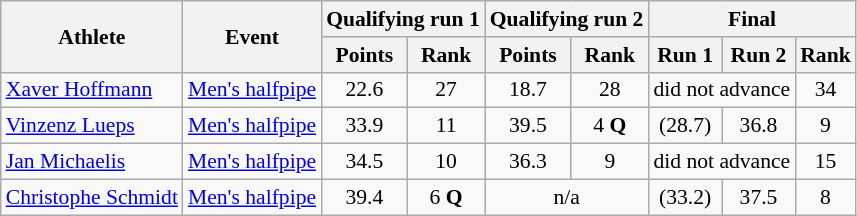<table class="wikitable" style="font-size:90%">
<tr>
<th rowspan="2">Athlete</th>
<th rowspan="2">Event</th>
<th colspan="2">Qualifying run 1</th>
<th colspan="2">Qualifying run 2</th>
<th colspan="3">Final</th>
</tr>
<tr>
<th>Points</th>
<th>Rank</th>
<th>Points</th>
<th>Rank</th>
<th>Run 1</th>
<th>Run 2</th>
<th>Rank</th>
</tr>
<tr>
<td><a href='#'>Xaver Hoffmann</a></td>
<td><a href='#'>Men's halfpipe</a></td>
<td align="center">22.6</td>
<td align="center">27</td>
<td align="center">18.7</td>
<td align="center">28</td>
<td colspan=2 align="center">did not advance</td>
<td align="center">34</td>
</tr>
<tr>
<td><a href='#'>Vinzenz Lueps</a></td>
<td><a href='#'>Men's halfpipe</a></td>
<td align="center">33.9</td>
<td align="center">11</td>
<td align="center">39.5</td>
<td align="center">4 <strong>Q</strong></td>
<td align="center">(28.7)</td>
<td align="center">36.8</td>
<td align="center">9</td>
</tr>
<tr>
<td><a href='#'>Jan Michaelis</a></td>
<td><a href='#'>Men's halfpipe</a></td>
<td align="center">34.5</td>
<td align="center">10</td>
<td align="center">36.3</td>
<td align="center">9</td>
<td colspan=2 align="center">did not advance</td>
<td align="center">15</td>
</tr>
<tr>
<td><a href='#'>Christophe Schmidt</a></td>
<td><a href='#'>Men's halfpipe</a></td>
<td align="center">39.4</td>
<td align="center">6 <strong>Q</strong></td>
<td colspan=2 align="center">n/a</td>
<td align="center">(33.2)</td>
<td align="center">37.5</td>
<td align="center">8</td>
</tr>
</table>
